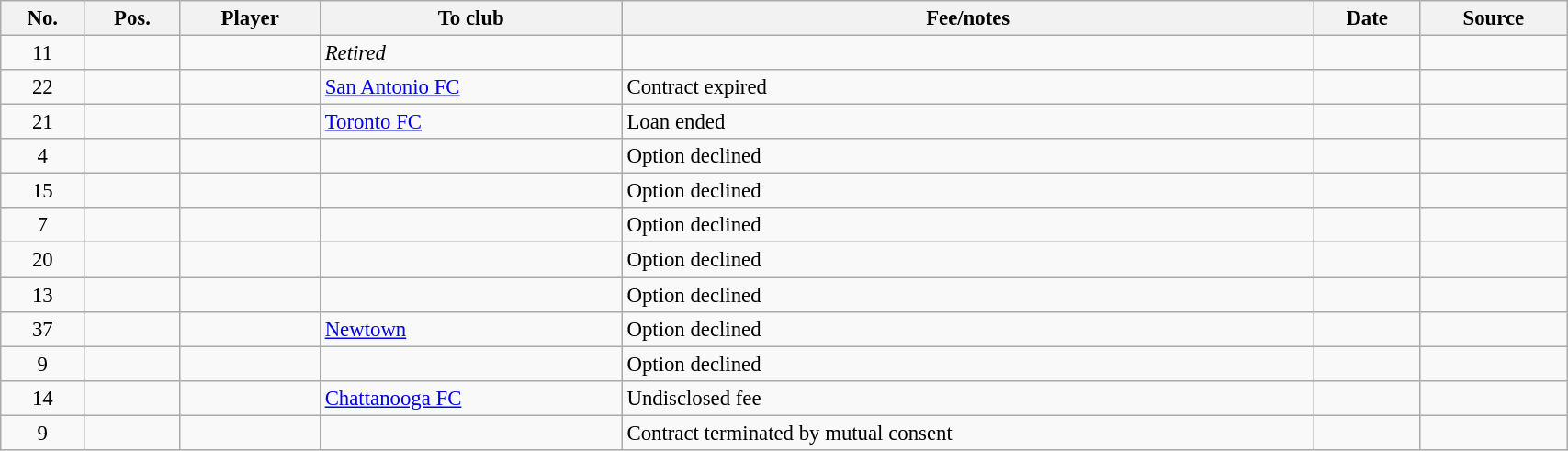<table class="wikitable sortable" style="width:90%; text-align:center; font-size:95%; text-align:left;">
<tr>
<th>No.</th>
<th>Pos.</th>
<th>Player</th>
<th>To club</th>
<th>Fee/notes</th>
<th>Date</th>
<th>Source</th>
</tr>
<tr>
<td align=center>11</td>
<td align=center></td>
<td></td>
<td><em>Retired</em></td>
<td></td>
<td></td>
<td></td>
</tr>
<tr>
<td align=center>22</td>
<td align=center></td>
<td></td>
<td> <a href='#'>San Antonio FC</a></td>
<td>Contract expired</td>
<td></td>
<td></td>
</tr>
<tr>
<td align=center>21</td>
<td align=center></td>
<td></td>
<td> <a href='#'>Toronto FC</a></td>
<td>Loan ended</td>
<td></td>
<td></td>
</tr>
<tr>
<td align=center>4</td>
<td align=center></td>
<td></td>
<td></td>
<td>Option declined</td>
<td></td>
<td></td>
</tr>
<tr>
<td align=center>15</td>
<td align=center></td>
<td></td>
<td></td>
<td>Option declined</td>
<td></td>
<td></td>
</tr>
<tr>
<td align=center>7</td>
<td align=center></td>
<td></td>
<td></td>
<td>Option declined</td>
<td></td>
<td></td>
</tr>
<tr>
<td align=center>20</td>
<td align=center></td>
<td></td>
<td></td>
<td>Option declined</td>
<td></td>
<td></td>
</tr>
<tr>
<td align=center>13</td>
<td align=center></td>
<td></td>
<td></td>
<td>Option declined</td>
<td></td>
<td></td>
</tr>
<tr>
<td align=center>37</td>
<td align=center></td>
<td></td>
<td> <a href='#'>Newtown</a></td>
<td>Option declined</td>
<td></td>
<td></td>
</tr>
<tr>
<td align=center>9</td>
<td align=center></td>
<td></td>
<td></td>
<td>Option declined</td>
<td></td>
<td></td>
</tr>
<tr>
<td align=center>14</td>
<td align=center></td>
<td></td>
<td> <a href='#'>Chattanooga FC</a></td>
<td>Undisclosed fee</td>
<td></td>
<td></td>
</tr>
<tr>
<td align=center>9</td>
<td align=center></td>
<td></td>
<td></td>
<td>Contract terminated by mutual consent</td>
<td></td>
<td></td>
</tr>
</table>
